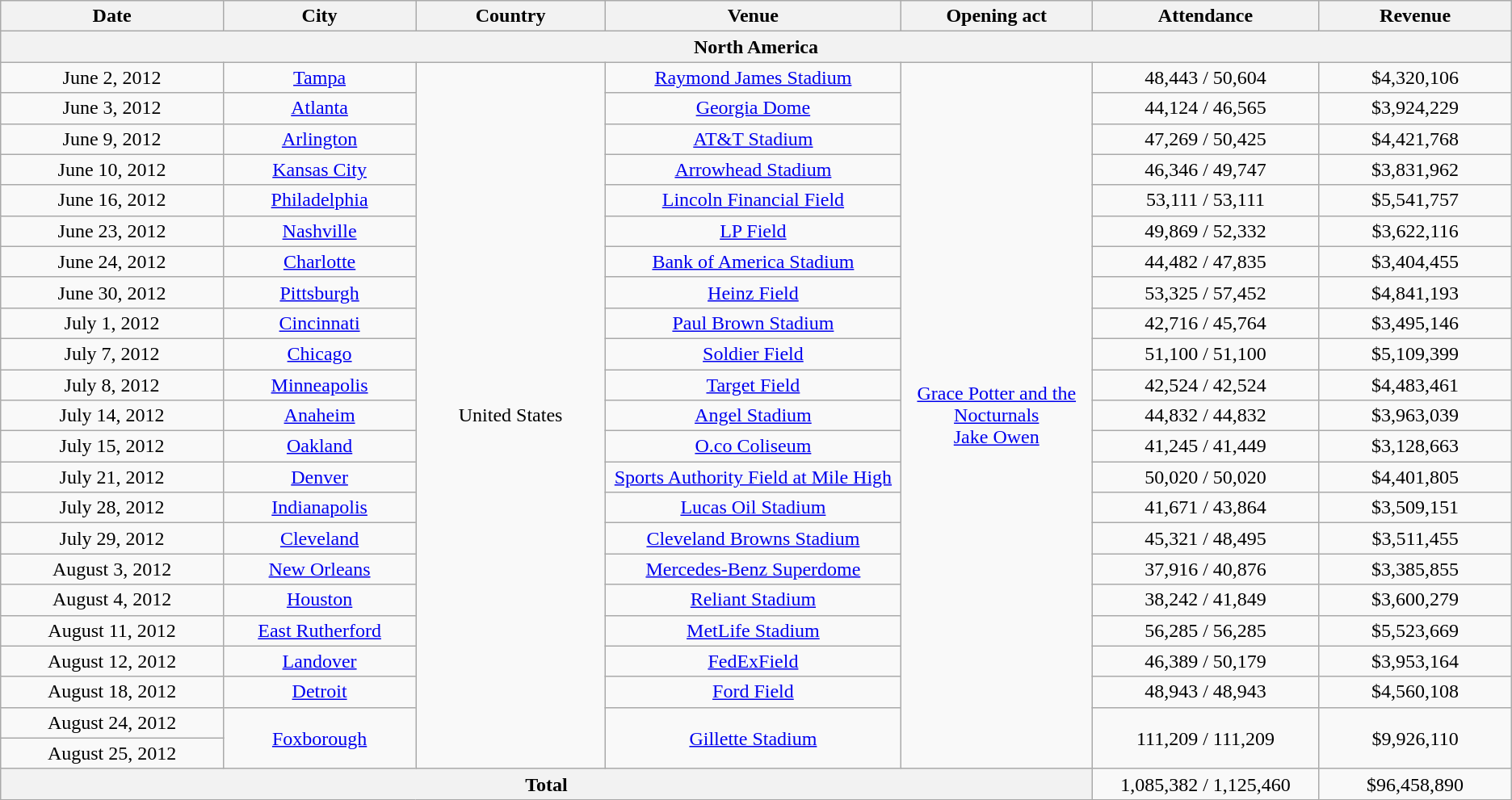<table class="wikitable" style="text-align:center;">
<tr>
<th scope="col" style="width:12em;">Date</th>
<th scope="col" style="width:10em;">City</th>
<th scope="col" style="width:10em;">Country</th>
<th scope="col" style="width:16em;">Venue</th>
<th scope="col" style="width:10em;">Opening act</th>
<th scope="col" style="width:12em;">Attendance</th>
<th scope="col" style="width:10em;">Revenue</th>
</tr>
<tr>
<th colspan="7">North America</th>
</tr>
<tr>
<td>June 2, 2012</td>
<td><a href='#'>Tampa</a></td>
<td rowspan="23">United States</td>
<td><a href='#'>Raymond James Stadium</a></td>
<td rowspan="23"><a href='#'>Grace Potter and the Nocturnals</a><br><a href='#'>Jake Owen</a></td>
<td>48,443 / 50,604</td>
<td>$4,320,106</td>
</tr>
<tr>
<td>June 3, 2012</td>
<td><a href='#'>Atlanta</a></td>
<td><a href='#'>Georgia Dome</a></td>
<td>44,124 / 46,565</td>
<td>$3,924,229</td>
</tr>
<tr>
<td>June 9, 2012</td>
<td><a href='#'>Arlington</a></td>
<td><a href='#'>AT&T Stadium</a></td>
<td>47,269 / 50,425</td>
<td>$4,421,768</td>
</tr>
<tr>
<td>June 10, 2012</td>
<td><a href='#'>Kansas City</a></td>
<td><a href='#'>Arrowhead Stadium</a></td>
<td>46,346 / 49,747</td>
<td>$3,831,962</td>
</tr>
<tr>
<td>June 16, 2012</td>
<td><a href='#'>Philadelphia</a></td>
<td><a href='#'>Lincoln Financial Field</a></td>
<td>53,111 / 53,111</td>
<td>$5,541,757</td>
</tr>
<tr>
<td>June 23, 2012</td>
<td><a href='#'>Nashville</a></td>
<td><a href='#'>LP Field</a></td>
<td>49,869 / 52,332</td>
<td>$3,622,116</td>
</tr>
<tr>
<td>June 24, 2012</td>
<td><a href='#'>Charlotte</a></td>
<td><a href='#'>Bank of America Stadium</a></td>
<td>44,482 / 47,835</td>
<td>$3,404,455</td>
</tr>
<tr>
<td>June 30, 2012</td>
<td><a href='#'>Pittsburgh</a></td>
<td><a href='#'>Heinz Field</a></td>
<td>53,325 / 57,452</td>
<td>$4,841,193</td>
</tr>
<tr>
<td>July 1, 2012</td>
<td><a href='#'>Cincinnati</a></td>
<td><a href='#'>Paul Brown Stadium</a></td>
<td>42,716 / 45,764</td>
<td>$3,495,146</td>
</tr>
<tr>
<td>July 7, 2012</td>
<td><a href='#'>Chicago</a></td>
<td><a href='#'>Soldier Field</a></td>
<td>51,100 / 51,100</td>
<td>$5,109,399</td>
</tr>
<tr>
<td>July 8, 2012</td>
<td><a href='#'>Minneapolis</a></td>
<td><a href='#'>Target Field</a></td>
<td>42,524 / 42,524</td>
<td>$4,483,461</td>
</tr>
<tr>
<td>July 14, 2012</td>
<td><a href='#'>Anaheim</a></td>
<td><a href='#'>Angel Stadium</a></td>
<td>44,832 / 44,832</td>
<td>$3,963,039</td>
</tr>
<tr>
<td>July 15, 2012</td>
<td><a href='#'>Oakland</a></td>
<td><a href='#'>O.co Coliseum</a></td>
<td>41,245 / 41,449</td>
<td>$3,128,663</td>
</tr>
<tr>
<td>July 21, 2012</td>
<td><a href='#'>Denver</a></td>
<td><a href='#'>Sports Authority Field at Mile High</a></td>
<td>50,020 / 50,020</td>
<td>$4,401,805</td>
</tr>
<tr>
<td>July 28, 2012</td>
<td><a href='#'>Indianapolis</a></td>
<td><a href='#'>Lucas Oil Stadium</a></td>
<td>41,671 / 43,864</td>
<td>$3,509,151</td>
</tr>
<tr>
<td>July 29, 2012</td>
<td><a href='#'>Cleveland</a></td>
<td><a href='#'>Cleveland Browns Stadium</a></td>
<td>45,321 / 48,495</td>
<td>$3,511,455</td>
</tr>
<tr>
<td>August 3, 2012</td>
<td><a href='#'>New Orleans</a></td>
<td><a href='#'>Mercedes-Benz Superdome</a></td>
<td>37,916 / 40,876</td>
<td>$3,385,855</td>
</tr>
<tr>
<td>August 4, 2012</td>
<td><a href='#'>Houston</a></td>
<td><a href='#'>Reliant Stadium</a></td>
<td>38,242 / 41,849</td>
<td>$3,600,279</td>
</tr>
<tr>
<td>August 11, 2012</td>
<td><a href='#'>East Rutherford</a></td>
<td><a href='#'>MetLife Stadium</a></td>
<td>56,285 / 56,285</td>
<td>$5,523,669</td>
</tr>
<tr>
<td>August 12, 2012</td>
<td><a href='#'>Landover</a></td>
<td><a href='#'>FedExField</a></td>
<td>46,389 / 50,179</td>
<td>$3,953,164</td>
</tr>
<tr>
<td>August 18, 2012</td>
<td><a href='#'>Detroit</a></td>
<td><a href='#'>Ford Field</a></td>
<td>48,943 / 48,943</td>
<td>$4,560,108</td>
</tr>
<tr>
<td>August 24, 2012</td>
<td rowspan="2"><a href='#'>Foxborough</a></td>
<td rowspan="2"><a href='#'>Gillette Stadium</a></td>
<td rowspan="2">111,209 / 111,209</td>
<td rowspan="2">$9,926,110</td>
</tr>
<tr>
<td>August 25, 2012</td>
</tr>
<tr>
<th colspan="5">Total</th>
<td>1,085,382 / 1,125,460</td>
<td>$96,458,890</td>
</tr>
</table>
